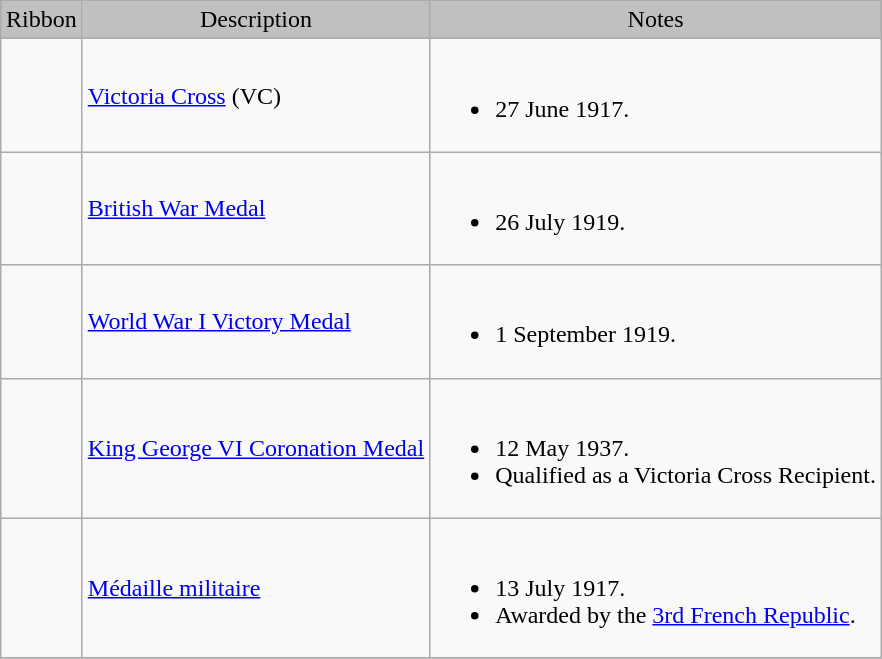<table class="wikitable" style="margin:1em auto;">
<tr style="background:silver;" align="center">
<td>Ribbon</td>
<td>Description</td>
<td>Notes</td>
</tr>
<tr>
<td></td>
<td><a href='#'>Victoria Cross</a> (VC)</td>
<td><br><ul><li>27 June 1917.</li></ul></td>
</tr>
<tr>
<td></td>
<td><a href='#'>British War Medal</a></td>
<td><br><ul><li>26 July 1919.</li></ul></td>
</tr>
<tr>
<td></td>
<td><a href='#'>World War I Victory Medal</a></td>
<td><br><ul><li>1 September 1919.</li></ul></td>
</tr>
<tr>
<td></td>
<td><a href='#'>King George VI Coronation Medal</a></td>
<td><br><ul><li>12 May 1937.</li><li>Qualified as a Victoria Cross Recipient.</li></ul></td>
</tr>
<tr>
<td></td>
<td><a href='#'>Médaille militaire</a></td>
<td><br><ul><li>13 July 1917.</li><li>Awarded by the <a href='#'>3rd French Republic</a>.</li></ul></td>
</tr>
<tr>
</tr>
</table>
